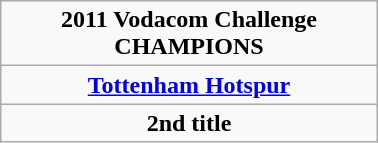<table class="wikitable" style="text-align: center; margin: 0 auto; width: 20%">
<tr>
<td><strong>2011 Vodacom Challenge</strong><br><strong>CHAMPIONS</strong><br></td>
</tr>
<tr>
<td><strong><a href='#'>Tottenham Hotspur</a></strong></td>
</tr>
<tr>
<td><strong>2nd title </strong></td>
</tr>
</table>
